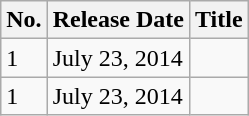<table class="wikitable sortable">
<tr>
<th>No.</th>
<th>Release Date</th>
<th>Title</th>
</tr>
<tr>
<td>1</td>
<td>July 23, 2014</td>
<td></td>
</tr>
<tr>
<td>1</td>
<td>July 23, 2014</td>
<td></td>
</tr>
</table>
